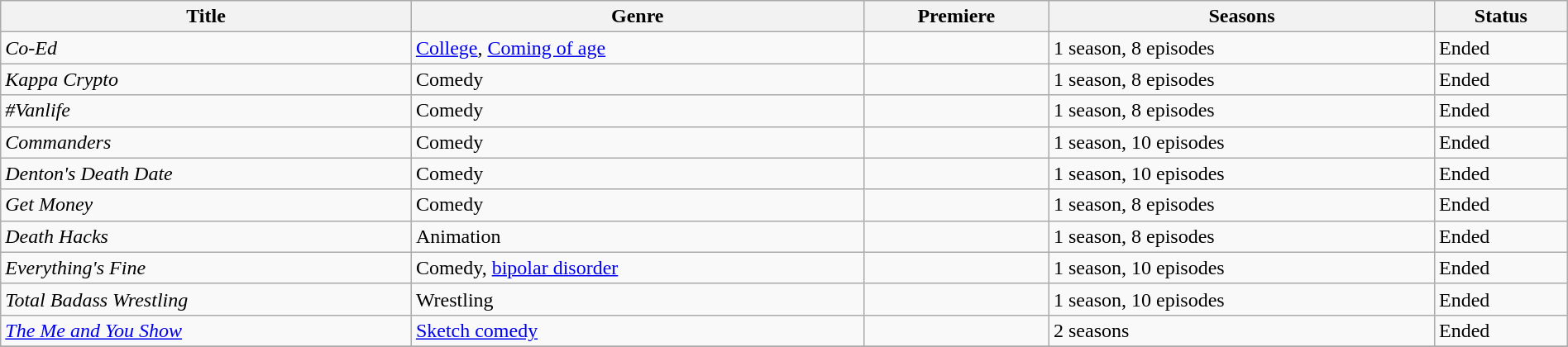<table class="wikitable sortable" style="width:100%;">
<tr>
<th>Title</th>
<th>Genre</th>
<th>Premiere</th>
<th>Seasons</th>
<th>Status</th>
</tr>
<tr>
<td><em>Co-Ed</em></td>
<td><a href='#'>College</a>, <a href='#'>Coming of age</a></td>
<td></td>
<td>1 season, 8 episodes</td>
<td>Ended</td>
</tr>
<tr>
<td><em>Kappa Crypto</em></td>
<td>Comedy</td>
<td></td>
<td>1 season, 8 episodes</td>
<td>Ended</td>
</tr>
<tr>
<td><em>#Vanlife</em></td>
<td>Comedy</td>
<td></td>
<td>1 season, 8 episodes</td>
<td>Ended</td>
</tr>
<tr>
<td><em>Commanders</em></td>
<td>Comedy</td>
<td></td>
<td>1 season, 10 episodes</td>
<td>Ended</td>
</tr>
<tr>
<td><em>Denton's Death Date</em></td>
<td>Comedy</td>
<td></td>
<td>1 season, 10 episodes</td>
<td>Ended</td>
</tr>
<tr>
<td><em>Get Money</em></td>
<td>Comedy</td>
<td></td>
<td>1 season, 8 episodes</td>
<td>Ended</td>
</tr>
<tr>
<td><em>Death Hacks</em></td>
<td>Animation</td>
<td></td>
<td>1 season, 8 episodes</td>
<td>Ended</td>
</tr>
<tr>
<td><em>Everything's Fine</em></td>
<td>Comedy, <a href='#'>bipolar disorder</a></td>
<td></td>
<td>1 season, 10 episodes</td>
<td>Ended</td>
</tr>
<tr>
<td><em>Total Badass Wrestling</em></td>
<td>Wrestling</td>
<td></td>
<td>1 season, 10 episodes</td>
<td>Ended</td>
</tr>
<tr>
<td><em><a href='#'>The Me and You Show</a></em></td>
<td><a href='#'>Sketch comedy</a></td>
<td></td>
<td>2 seasons</td>
<td>Ended</td>
</tr>
<tr>
</tr>
</table>
